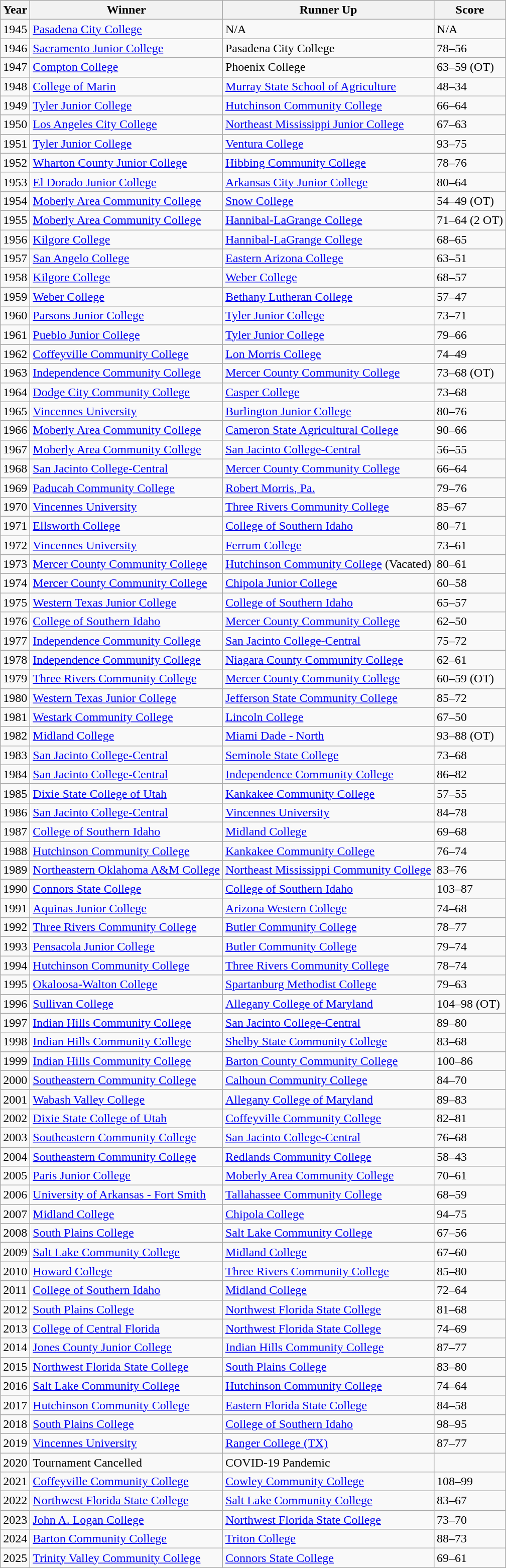<table class="wikitable sortable" font=90%">
<tr>
<th>Year</th>
<th>Winner</th>
<th>Runner Up</th>
<th>Score</th>
</tr>
<tr>
<td>1945</td>
<td><a href='#'>Pasadena City College</a></td>
<td>N/A</td>
<td>N/A</td>
</tr>
<tr>
<td>1946</td>
<td><a href='#'>Sacramento Junior College</a></td>
<td>Pasadena City College</td>
<td>78–56</td>
</tr>
<tr>
<td>1947</td>
<td><a href='#'>Compton College</a></td>
<td>Phoenix College</td>
<td>63–59 (OT)</td>
</tr>
<tr>
<td>1948</td>
<td><a href='#'>College of Marin</a></td>
<td><a href='#'>Murray State School of Agriculture</a></td>
<td>48–34</td>
</tr>
<tr>
<td>1949</td>
<td><a href='#'>Tyler Junior College</a></td>
<td><a href='#'>Hutchinson Community College</a></td>
<td>66–64</td>
</tr>
<tr>
<td>1950</td>
<td><a href='#'>Los Angeles City College</a></td>
<td><a href='#'>Northeast Mississippi Junior College</a></td>
<td>67–63</td>
</tr>
<tr>
<td>1951</td>
<td><a href='#'>Tyler Junior College</a></td>
<td><a href='#'>Ventura College</a></td>
<td>93–75</td>
</tr>
<tr>
<td>1952</td>
<td><a href='#'>Wharton County Junior College</a></td>
<td><a href='#'>Hibbing Community College</a></td>
<td>78–76</td>
</tr>
<tr>
<td>1953</td>
<td><a href='#'>El Dorado Junior College</a></td>
<td><a href='#'>Arkansas City Junior College</a></td>
<td>80–64</td>
</tr>
<tr>
<td>1954</td>
<td><a href='#'>Moberly Area Community College</a></td>
<td><a href='#'>Snow College</a></td>
<td>54–49 (OT)</td>
</tr>
<tr>
<td>1955</td>
<td><a href='#'>Moberly Area Community College</a></td>
<td><a href='#'>Hannibal-LaGrange College</a></td>
<td>71–64 (2 OT)</td>
</tr>
<tr>
<td>1956</td>
<td><a href='#'>Kilgore College</a></td>
<td><a href='#'>Hannibal-LaGrange College</a></td>
<td>68–65</td>
</tr>
<tr>
<td>1957</td>
<td><a href='#'>San Angelo College</a></td>
<td><a href='#'>Eastern Arizona College</a></td>
<td>63–51</td>
</tr>
<tr>
<td>1958</td>
<td><a href='#'>Kilgore College</a></td>
<td><a href='#'>Weber College</a></td>
<td>68–57</td>
</tr>
<tr>
<td>1959</td>
<td><a href='#'>Weber College</a></td>
<td><a href='#'>Bethany Lutheran College</a></td>
<td>57–47</td>
</tr>
<tr>
<td>1960</td>
<td><a href='#'>Parsons Junior College</a></td>
<td><a href='#'>Tyler Junior College</a></td>
<td>73–71</td>
</tr>
<tr>
<td>1961</td>
<td><a href='#'>Pueblo Junior College</a></td>
<td><a href='#'>Tyler Junior College</a></td>
<td>79–66</td>
</tr>
<tr>
<td>1962</td>
<td><a href='#'>Coffeyville Community College</a></td>
<td><a href='#'>Lon Morris College</a></td>
<td>74–49</td>
</tr>
<tr>
<td>1963</td>
<td><a href='#'>Independence Community College</a></td>
<td><a href='#'>Mercer County Community College</a></td>
<td>73–68 (OT)</td>
</tr>
<tr>
<td>1964</td>
<td><a href='#'>Dodge City Community College</a></td>
<td><a href='#'>Casper College</a></td>
<td>73–68</td>
</tr>
<tr>
<td>1965</td>
<td><a href='#'>Vincennes University</a></td>
<td><a href='#'>Burlington Junior College</a></td>
<td>80–76</td>
</tr>
<tr>
<td>1966</td>
<td><a href='#'>Moberly Area Community College</a></td>
<td><a href='#'>Cameron State Agricultural College</a></td>
<td>90–66</td>
</tr>
<tr>
<td>1967</td>
<td><a href='#'>Moberly Area Community College</a></td>
<td><a href='#'>San Jacinto College-Central</a></td>
<td>56–55</td>
</tr>
<tr>
<td>1968</td>
<td><a href='#'>San Jacinto College-Central</a></td>
<td><a href='#'>Mercer County Community College</a></td>
<td>66–64</td>
</tr>
<tr>
<td>1969</td>
<td><a href='#'>Paducah Community College</a></td>
<td><a href='#'>Robert Morris, Pa.</a></td>
<td>79–76</td>
</tr>
<tr>
<td>1970</td>
<td><a href='#'>Vincennes University</a></td>
<td><a href='#'>Three Rivers Community College</a></td>
<td>85–67</td>
</tr>
<tr>
<td>1971</td>
<td><a href='#'>Ellsworth College</a></td>
<td><a href='#'>College of Southern Idaho</a></td>
<td>80–71</td>
</tr>
<tr>
<td>1972</td>
<td><a href='#'>Vincennes University</a></td>
<td><a href='#'>Ferrum College</a></td>
<td>73–61</td>
</tr>
<tr>
<td>1973</td>
<td><a href='#'>Mercer County Community College</a></td>
<td><a href='#'>Hutchinson Community College</a> (Vacated)</td>
<td>80–61</td>
</tr>
<tr>
<td>1974</td>
<td><a href='#'>Mercer County Community College</a></td>
<td><a href='#'>Chipola Junior College</a></td>
<td>60–58</td>
</tr>
<tr>
<td>1975</td>
<td><a href='#'>Western Texas Junior College</a></td>
<td><a href='#'>College of Southern Idaho</a></td>
<td>65–57</td>
</tr>
<tr>
<td>1976</td>
<td><a href='#'>College of Southern Idaho</a></td>
<td><a href='#'>Mercer County Community College</a></td>
<td>62–50</td>
</tr>
<tr>
<td>1977</td>
<td><a href='#'>Independence Community College</a></td>
<td><a href='#'>San Jacinto College-Central</a></td>
<td>75–72</td>
</tr>
<tr>
<td>1978</td>
<td><a href='#'>Independence Community College</a></td>
<td><a href='#'>Niagara County Community College</a></td>
<td>62–61</td>
</tr>
<tr>
<td>1979</td>
<td><a href='#'>Three Rivers Community College</a></td>
<td><a href='#'>Mercer County Community College</a></td>
<td>60–59 (OT)</td>
</tr>
<tr>
<td>1980</td>
<td><a href='#'>Western Texas Junior College</a></td>
<td><a href='#'>Jefferson State Community College</a></td>
<td>85–72</td>
</tr>
<tr>
<td>1981</td>
<td><a href='#'>Westark Community College</a></td>
<td><a href='#'>Lincoln College</a></td>
<td>67–50</td>
</tr>
<tr>
<td>1982</td>
<td><a href='#'>Midland College</a></td>
<td><a href='#'>Miami Dade - North</a></td>
<td>93–88 (OT)</td>
</tr>
<tr>
<td>1983</td>
<td><a href='#'>San Jacinto College-Central</a></td>
<td><a href='#'>Seminole State College</a></td>
<td>73–68</td>
</tr>
<tr>
<td>1984</td>
<td><a href='#'>San Jacinto College-Central</a></td>
<td><a href='#'>Independence Community College</a></td>
<td>86–82</td>
</tr>
<tr>
<td>1985</td>
<td><a href='#'>Dixie State College of Utah</a></td>
<td><a href='#'>Kankakee Community College</a></td>
<td>57–55</td>
</tr>
<tr>
<td>1986</td>
<td><a href='#'>San Jacinto College-Central</a></td>
<td><a href='#'>Vincennes University</a></td>
<td>84–78</td>
</tr>
<tr>
<td>1987</td>
<td><a href='#'>College of Southern Idaho</a></td>
<td><a href='#'>Midland College</a></td>
<td>69–68</td>
</tr>
<tr>
<td>1988</td>
<td><a href='#'>Hutchinson Community College</a></td>
<td><a href='#'>Kankakee Community College</a></td>
<td>76–74</td>
</tr>
<tr>
<td>1989</td>
<td><a href='#'>Northeastern Oklahoma A&M College</a></td>
<td><a href='#'>Northeast Mississippi Community College</a></td>
<td>83–76</td>
</tr>
<tr>
<td>1990</td>
<td><a href='#'>Connors State College</a></td>
<td><a href='#'>College of Southern Idaho</a></td>
<td>103–87</td>
</tr>
<tr>
<td>1991</td>
<td><a href='#'>Aquinas Junior College</a></td>
<td><a href='#'>Arizona Western College</a></td>
<td>74–68</td>
</tr>
<tr>
<td>1992</td>
<td><a href='#'>Three Rivers Community College</a></td>
<td><a href='#'>Butler Community College</a></td>
<td>78–77</td>
</tr>
<tr>
<td>1993</td>
<td><a href='#'>Pensacola Junior College</a></td>
<td><a href='#'>Butler Community College</a></td>
<td>79–74</td>
</tr>
<tr>
<td>1994</td>
<td><a href='#'>Hutchinson Community College</a></td>
<td><a href='#'>Three Rivers Community College</a></td>
<td>78–74</td>
</tr>
<tr>
<td>1995</td>
<td><a href='#'>Okaloosa-Walton College</a></td>
<td><a href='#'>Spartanburg Methodist College</a></td>
<td>79–63</td>
</tr>
<tr>
<td>1996</td>
<td><a href='#'>Sullivan College</a></td>
<td><a href='#'>Allegany College of Maryland</a></td>
<td>104–98 (OT)</td>
</tr>
<tr>
<td>1997</td>
<td><a href='#'>Indian Hills Community College</a></td>
<td><a href='#'>San Jacinto College-Central</a></td>
<td>89–80</td>
</tr>
<tr>
<td>1998</td>
<td><a href='#'>Indian Hills Community College</a></td>
<td><a href='#'>Shelby State Community College</a></td>
<td>83–68</td>
</tr>
<tr>
<td>1999</td>
<td><a href='#'>Indian Hills Community College</a></td>
<td><a href='#'>Barton County Community College</a></td>
<td>100–86</td>
</tr>
<tr>
<td>2000</td>
<td><a href='#'>Southeastern Community College</a></td>
<td><a href='#'>Calhoun Community College</a></td>
<td>84–70</td>
</tr>
<tr>
<td>2001</td>
<td><a href='#'>Wabash Valley College</a></td>
<td><a href='#'>Allegany College of Maryland</a></td>
<td>89–83</td>
</tr>
<tr>
<td>2002</td>
<td><a href='#'>Dixie State College of Utah</a></td>
<td><a href='#'>Coffeyville Community College</a></td>
<td>82–81</td>
</tr>
<tr>
<td>2003</td>
<td><a href='#'>Southeastern Community College</a></td>
<td><a href='#'>San Jacinto College-Central</a></td>
<td>76–68</td>
</tr>
<tr>
<td>2004</td>
<td><a href='#'>Southeastern Community College</a></td>
<td><a href='#'>Redlands Community College</a></td>
<td>58–43</td>
</tr>
<tr>
<td>2005</td>
<td><a href='#'>Paris Junior College</a></td>
<td><a href='#'>Moberly Area Community College</a></td>
<td>70–61</td>
</tr>
<tr>
<td>2006</td>
<td><a href='#'>University of Arkansas - Fort Smith</a></td>
<td><a href='#'>Tallahassee Community College</a></td>
<td>68–59</td>
</tr>
<tr>
<td>2007</td>
<td><a href='#'>Midland College</a></td>
<td><a href='#'>Chipola College</a></td>
<td>94–75</td>
</tr>
<tr>
<td>2008</td>
<td><a href='#'>South Plains College</a></td>
<td><a href='#'>Salt Lake Community College</a></td>
<td>67–56</td>
</tr>
<tr>
<td>2009</td>
<td><a href='#'>Salt Lake Community College</a></td>
<td><a href='#'>Midland College</a></td>
<td>67–60</td>
</tr>
<tr>
<td>2010</td>
<td><a href='#'>Howard College</a></td>
<td><a href='#'>Three Rivers Community College</a></td>
<td>85–80</td>
</tr>
<tr>
<td>2011</td>
<td><a href='#'>College of Southern Idaho</a></td>
<td><a href='#'>Midland College</a></td>
<td>72–64</td>
</tr>
<tr>
<td>2012</td>
<td><a href='#'>South Plains College</a></td>
<td><a href='#'>Northwest Florida State College</a></td>
<td>81–68</td>
</tr>
<tr>
<td>2013</td>
<td><a href='#'>College of Central Florida</a></td>
<td><a href='#'>Northwest Florida State College</a></td>
<td>74–69</td>
</tr>
<tr>
<td>2014</td>
<td><a href='#'>Jones County Junior College</a></td>
<td><a href='#'>Indian Hills Community College</a></td>
<td>87–77</td>
</tr>
<tr>
<td>2015</td>
<td><a href='#'>Northwest Florida State College</a></td>
<td><a href='#'>South Plains College</a></td>
<td>83–80</td>
</tr>
<tr>
<td>2016</td>
<td><a href='#'>Salt Lake Community College</a></td>
<td><a href='#'>Hutchinson Community College</a></td>
<td>74–64</td>
</tr>
<tr>
<td>2017</td>
<td><a href='#'>Hutchinson Community College</a></td>
<td><a href='#'>Eastern Florida State College</a></td>
<td>84–58</td>
</tr>
<tr>
<td>2018</td>
<td><a href='#'>South Plains College</a></td>
<td><a href='#'>College of Southern Idaho</a></td>
<td>98–95</td>
</tr>
<tr>
<td>2019</td>
<td><a href='#'>Vincennes University</a></td>
<td><a href='#'>Ranger College (TX)</a></td>
<td>87–77</td>
</tr>
<tr>
<td>2020</td>
<td>Tournament Cancelled</td>
<td>COVID-19 Pandemic</td>
<td></td>
</tr>
<tr>
<td>2021</td>
<td><a href='#'>Coffeyville Community College</a></td>
<td><a href='#'>Cowley Community College</a></td>
<td>108–99</td>
</tr>
<tr>
<td>2022</td>
<td><a href='#'>Northwest Florida State College</a></td>
<td><a href='#'>Salt Lake Community College</a></td>
<td>83–67</td>
</tr>
<tr>
<td>2023</td>
<td><a href='#'>John A. Logan College</a></td>
<td><a href='#'>Northwest Florida State College</a></td>
<td>73–70</td>
</tr>
<tr>
<td>2024</td>
<td><a href='#'>Barton Community College</a></td>
<td><a href='#'>Triton College</a></td>
<td>88–73</td>
</tr>
<tr>
<td>2025</td>
<td><a href='#'>Trinity Valley Community College</a></td>
<td><a href='#'>Connors State College</a></td>
<td>69–61</td>
</tr>
</table>
